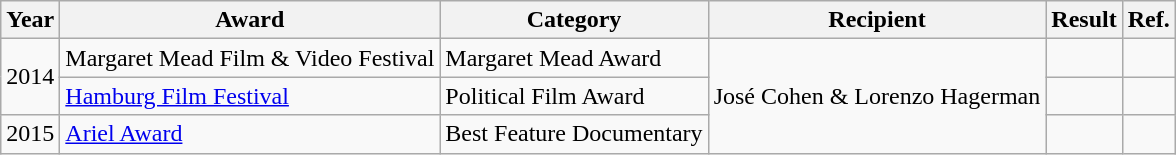<table class="wikitable">
<tr>
<th>Year</th>
<th>Award</th>
<th>Category</th>
<th>Recipient</th>
<th>Result</th>
<th>Ref.</th>
</tr>
<tr>
<td rowspan="2">2014</td>
<td>Margaret Mead Film & Video Festival</td>
<td>Margaret Mead Award</td>
<td rowspan="3">José Cohen & Lorenzo Hagerman</td>
<td></td>
<td></td>
</tr>
<tr>
<td><a href='#'>Hamburg Film Festival</a></td>
<td>Political Film Award</td>
<td></td>
<td></td>
</tr>
<tr>
<td>2015</td>
<td><a href='#'>Ariel Award</a></td>
<td>Best Feature Documentary</td>
<td></td>
<td></td>
</tr>
</table>
